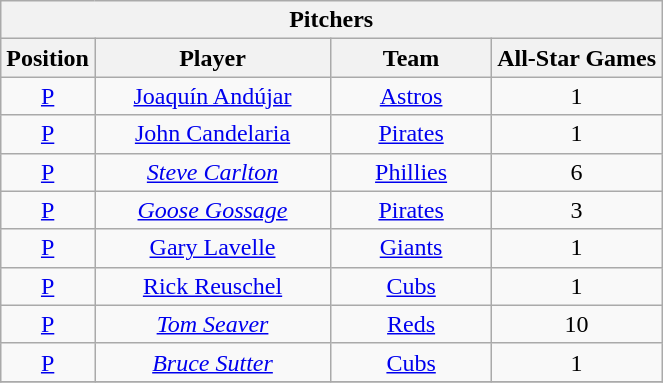<table class="wikitable" style="font-size: 100%; text-align:center;">
<tr>
<th colspan="4">Pitchers</th>
</tr>
<tr>
<th>Position</th>
<th width="150">Player</th>
<th width="100">Team</th>
<th>All-Star Games</th>
</tr>
<tr>
<td><a href='#'>P</a></td>
<td><a href='#'>Joaquín Andújar</a></td>
<td><a href='#'>Astros</a></td>
<td>1</td>
</tr>
<tr>
<td><a href='#'>P</a></td>
<td><a href='#'>John Candelaria</a></td>
<td><a href='#'>Pirates</a></td>
<td>1</td>
</tr>
<tr>
<td><a href='#'>P</a></td>
<td><em><a href='#'>Steve Carlton</a></em></td>
<td><a href='#'>Phillies</a></td>
<td>6</td>
</tr>
<tr>
<td><a href='#'>P</a></td>
<td><em><a href='#'>Goose Gossage</a></em></td>
<td><a href='#'>Pirates</a></td>
<td>3</td>
</tr>
<tr>
<td><a href='#'>P</a></td>
<td><a href='#'>Gary Lavelle</a></td>
<td><a href='#'>Giants</a></td>
<td>1</td>
</tr>
<tr>
<td><a href='#'>P</a></td>
<td><a href='#'>Rick Reuschel</a></td>
<td><a href='#'>Cubs</a></td>
<td>1</td>
</tr>
<tr>
<td><a href='#'>P</a></td>
<td><em><a href='#'>Tom Seaver</a></em></td>
<td><a href='#'>Reds</a></td>
<td>10</td>
</tr>
<tr>
<td><a href='#'>P</a></td>
<td><em><a href='#'>Bruce Sutter</a></em></td>
<td><a href='#'>Cubs</a></td>
<td>1</td>
</tr>
<tr>
</tr>
</table>
